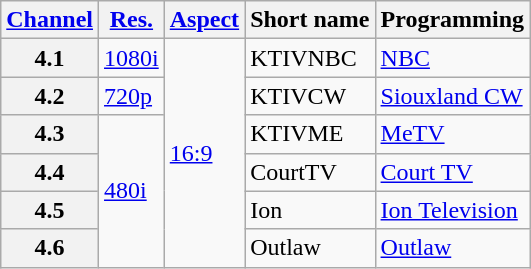<table class="wikitable">
<tr>
<th scope = "col"><a href='#'>Channel</a></th>
<th scope = "col"><a href='#'>Res.</a></th>
<th scope = "col"><a href='#'>Aspect</a></th>
<th scope = "col">Short name</th>
<th scope = "col">Programming</th>
</tr>
<tr>
<th scope = "row">4.1</th>
<td><a href='#'>1080i</a></td>
<td rowspan=6><a href='#'>16:9</a></td>
<td>KTIVNBC</td>
<td><a href='#'>NBC</a></td>
</tr>
<tr>
<th scope = "row">4.2</th>
<td><a href='#'>720p</a></td>
<td>KTIVCW</td>
<td><a href='#'>Siouxland CW</a></td>
</tr>
<tr>
<th scope = "row">4.3</th>
<td rowspan=4><a href='#'>480i</a></td>
<td>KTIVME</td>
<td><a href='#'>MeTV</a></td>
</tr>
<tr>
<th scope = "row">4.4</th>
<td>CourtTV</td>
<td><a href='#'>Court TV</a></td>
</tr>
<tr>
<th scope = "row">4.5</th>
<td>Ion</td>
<td><a href='#'>Ion Television</a></td>
</tr>
<tr>
<th scope = "row">4.6</th>
<td>Outlaw</td>
<td><a href='#'>Outlaw</a></td>
</tr>
</table>
